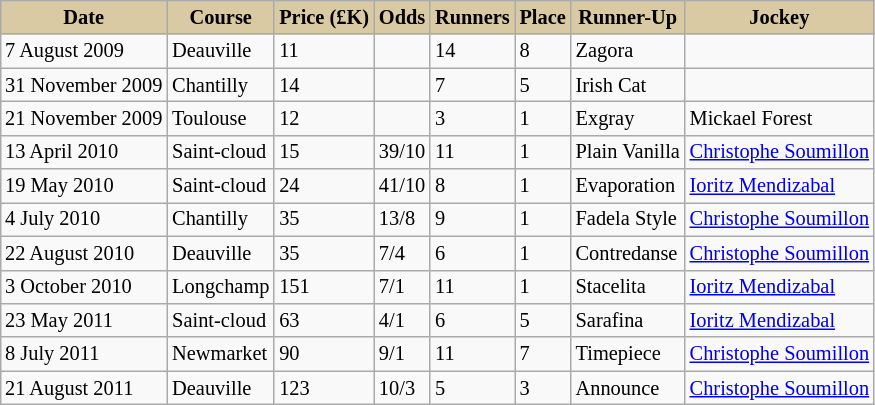<table class = "wikitable sortable" | border="1" cellpadding="1" style=" text-align:centre; margin-left:1em; float:centre ;border-collapse: collapse; font-size:85%">
<tr style="background:#dacaa4; text-align:center;">
<th style="background:#dacaa4;">Date</th>
<th style="background:#dacaa4;">Course</th>
<th style="background:#dacaa4;">Price (£K)</th>
<th style="background:#dacaa4;">Odds</th>
<th style="background:#dacaa4;">Runners</th>
<th style="background:#dacaa4;">Place</th>
<th style="background:#dacaa4;">Runner-Up</th>
<th style="background:#dacaa4;">Jockey</th>
</tr>
<tr>
<td>7 August 2009</td>
<td>Deauville</td>
<td>11</td>
<td></td>
<td>14</td>
<td>8</td>
<td>Zagora</td>
<td></td>
</tr>
<tr>
<td>31 November 2009</td>
<td>Chantilly</td>
<td>14</td>
<td></td>
<td>7</td>
<td>5</td>
<td>Irish Cat</td>
<td></td>
</tr>
<tr>
<td>21 November 2009</td>
<td>Toulouse</td>
<td>12</td>
<td></td>
<td>3</td>
<td>1</td>
<td>Exgray</td>
<td>Mickael Forest</td>
</tr>
<tr>
<td>13 April 2010</td>
<td>Saint-cloud</td>
<td>15</td>
<td>39/10</td>
<td>11</td>
<td>1</td>
<td>Plain Vanilla</td>
<td><a href='#'>Christophe Soumillon</a></td>
</tr>
<tr>
<td>19 May 2010</td>
<td>Saint-cloud</td>
<td>24</td>
<td>41/10</td>
<td>8</td>
<td>1</td>
<td>Evaporation</td>
<td><a href='#'>Ioritz Mendizabal</a></td>
</tr>
<tr>
<td>4 July 2010</td>
<td>Chantilly</td>
<td>35</td>
<td>13/8</td>
<td>9</td>
<td>1</td>
<td>Fadela Style</td>
<td><a href='#'>Christophe Soumillon</a></td>
</tr>
<tr>
<td>22 August 2010</td>
<td>Deauville</td>
<td>35</td>
<td>7/4</td>
<td>6</td>
<td>1</td>
<td>Contredanse</td>
<td><a href='#'>Christophe Soumillon</a></td>
</tr>
<tr>
<td>3 October 2010</td>
<td>Longchamp</td>
<td>151</td>
<td>7/1</td>
<td>11</td>
<td>1</td>
<td>Stacelita</td>
<td><a href='#'>Ioritz Mendizabal</a></td>
</tr>
<tr>
<td>23 May 2011</td>
<td>Saint-cloud</td>
<td>63</td>
<td>4/1</td>
<td>6</td>
<td>5</td>
<td>Sarafina</td>
<td><a href='#'>Ioritz Mendizabal</a></td>
</tr>
<tr>
<td>8 July 2011</td>
<td>Newmarket</td>
<td>90</td>
<td>9/1</td>
<td>11</td>
<td>7</td>
<td>Timepiece</td>
<td><a href='#'>Christophe Soumillon</a></td>
</tr>
<tr>
<td>21 August 2011</td>
<td>Deauville</td>
<td>123</td>
<td>10/3</td>
<td>5</td>
<td>3</td>
<td>Announce</td>
<td><a href='#'>Christophe Soumillon</a></td>
</tr>
</table>
